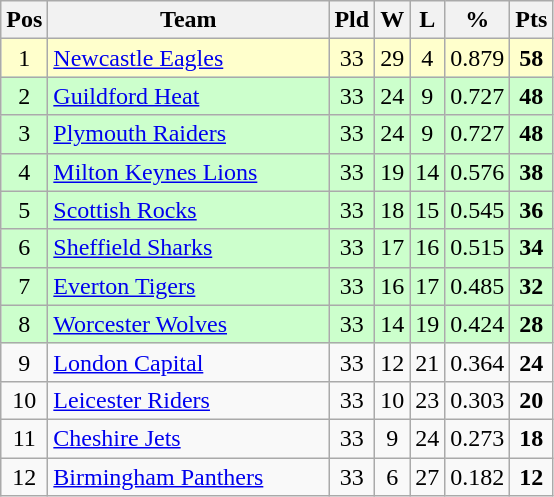<table class="wikitable" style="text-align: center;">
<tr>
<th>Pos</th>
<th scope="col" style="width: 180px;">Team</th>
<th>Pld</th>
<th>W</th>
<th>L</th>
<th>%</th>
<th>Pts</th>
</tr>
<tr style="background: #ffffcc;">
<td>1</td>
<td style="text-align:left;"><a href='#'>Newcastle Eagles</a></td>
<td>33</td>
<td>29</td>
<td>4</td>
<td>0.879</td>
<td><strong>58</strong></td>
</tr>
<tr style="background: #ccffcc;">
<td>2</td>
<td style="text-align:left;"><a href='#'>Guildford Heat</a></td>
<td>33</td>
<td>24</td>
<td>9</td>
<td>0.727</td>
<td><strong>48</strong></td>
</tr>
<tr style="background: #ccffcc;">
<td>3</td>
<td style="text-align:left;"><a href='#'>Plymouth Raiders</a></td>
<td>33</td>
<td>24</td>
<td>9</td>
<td>0.727</td>
<td><strong>48</strong></td>
</tr>
<tr style="background: #ccffcc;">
<td>4</td>
<td style="text-align:left;"><a href='#'>Milton Keynes Lions</a></td>
<td>33</td>
<td>19</td>
<td>14</td>
<td>0.576</td>
<td><strong>38</strong></td>
</tr>
<tr style="background: #ccffcc;">
<td>5</td>
<td style="text-align:left;"><a href='#'>Scottish Rocks</a></td>
<td>33</td>
<td>18</td>
<td>15</td>
<td>0.545</td>
<td><strong>36</strong></td>
</tr>
<tr style="background: #ccffcc;">
<td>6</td>
<td style="text-align:left;"><a href='#'>Sheffield Sharks</a></td>
<td>33</td>
<td>17</td>
<td>16</td>
<td>0.515</td>
<td><strong>34</strong></td>
</tr>
<tr style="background: #ccffcc;">
<td>7</td>
<td style="text-align:left;"><a href='#'>Everton Tigers</a></td>
<td>33</td>
<td>16</td>
<td>17</td>
<td>0.485</td>
<td><strong>32</strong></td>
</tr>
<tr style="background: #ccffcc;">
<td>8</td>
<td style="text-align:left;"><a href='#'>Worcester Wolves</a></td>
<td>33</td>
<td>14</td>
<td>19</td>
<td>0.424</td>
<td><strong>28</strong></td>
</tr>
<tr>
<td>9</td>
<td style="text-align:left;"><a href='#'>London Capital</a></td>
<td>33</td>
<td>12</td>
<td>21</td>
<td>0.364</td>
<td><strong>24</strong></td>
</tr>
<tr>
<td>10</td>
<td style="text-align:left;"><a href='#'>Leicester Riders</a></td>
<td>33</td>
<td>10</td>
<td>23</td>
<td>0.303</td>
<td><strong>20</strong></td>
</tr>
<tr>
<td>11</td>
<td style="text-align:left;"><a href='#'>Cheshire Jets</a></td>
<td>33</td>
<td>9</td>
<td>24</td>
<td>0.273</td>
<td><strong>18</strong></td>
</tr>
<tr>
<td>12</td>
<td style="text-align:left;"><a href='#'>Birmingham Panthers</a></td>
<td>33</td>
<td>6</td>
<td>27</td>
<td>0.182</td>
<td><strong>12</strong></td>
</tr>
</table>
